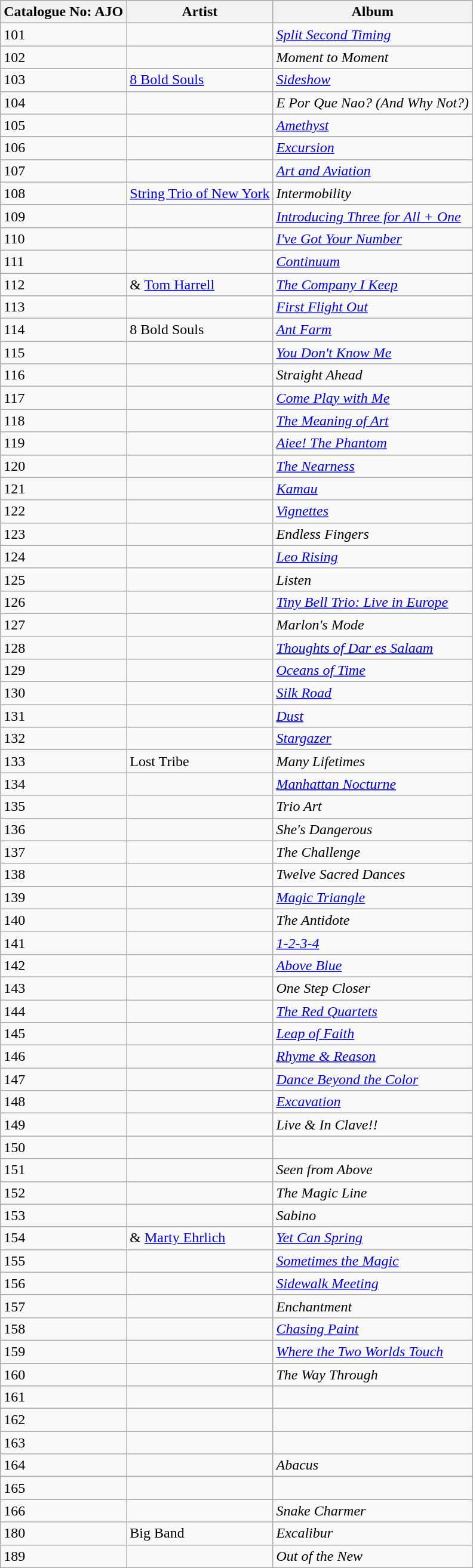<table class="wikitable sortable">
<tr>
<th>Catalogue No: AJO</th>
<th>Artist</th>
<th>Album</th>
</tr>
<tr>
<td>101</td>
<td></td>
<td><em><a href='#'>Split Second Timing</a></em></td>
</tr>
<tr>
<td>102</td>
<td></td>
<td><em>Moment to Moment</em></td>
</tr>
<tr>
<td>103</td>
<td><a href='#'>8 Bold Souls</a></td>
<td><em><a href='#'>Sideshow</a></em></td>
</tr>
<tr>
<td>104</td>
<td></td>
<td><em>E Por Que Nao? (And Why Not?)</em></td>
</tr>
<tr>
<td>105</td>
<td></td>
<td><em><a href='#'>Amethyst</a></em></td>
</tr>
<tr>
<td>106</td>
<td></td>
<td><em><a href='#'>Excursion</a></em></td>
</tr>
<tr>
<td>107</td>
<td></td>
<td><em><a href='#'>Art and Aviation</a></em></td>
</tr>
<tr>
<td>108</td>
<td><a href='#'>String Trio of New York</a></td>
<td><em>Intermobility</em></td>
</tr>
<tr>
<td>109</td>
<td></td>
<td><em><a href='#'>Introducing Three for All + One</a></em></td>
</tr>
<tr>
<td>110</td>
<td></td>
<td><em><a href='#'>I've Got Your Number</a></em></td>
</tr>
<tr>
<td>111</td>
<td></td>
<td><em><a href='#'>Continuum</a></em></td>
</tr>
<tr>
<td>112</td>
<td> & <a href='#'>Tom Harrell</a></td>
<td><em><a href='#'>The Company I Keep</a></em></td>
</tr>
<tr>
<td>113</td>
<td></td>
<td><em><a href='#'>First Flight Out</a></em></td>
</tr>
<tr>
<td>114</td>
<td>8 Bold Souls</td>
<td><em><a href='#'>Ant Farm</a></em></td>
</tr>
<tr>
<td>115</td>
<td></td>
<td><em><a href='#'>You Don't Know Me</a></em></td>
</tr>
<tr>
<td>116</td>
<td></td>
<td><em>Straight Ahead</em></td>
</tr>
<tr>
<td>117</td>
<td></td>
<td><em><a href='#'>Come Play with Me</a></em></td>
</tr>
<tr>
<td>118</td>
<td></td>
<td><em><a href='#'>The Meaning of Art</a></em></td>
</tr>
<tr>
<td>119</td>
<td></td>
<td><em><a href='#'>Aiee! The Phantom</a></em></td>
</tr>
<tr>
<td>120</td>
<td></td>
<td><em><a href='#'>The Nearness</a></em></td>
</tr>
<tr>
<td>121</td>
<td></td>
<td><em><a href='#'>Kamau</a></em></td>
</tr>
<tr>
<td>122</td>
<td></td>
<td><em><a href='#'>Vignettes</a></em></td>
</tr>
<tr>
<td>123</td>
<td></td>
<td><em>Endless Fingers</em></td>
</tr>
<tr>
<td>124</td>
<td></td>
<td><em><a href='#'>Leo Rising</a></em></td>
</tr>
<tr>
<td>125</td>
<td></td>
<td><em>Listen</em></td>
</tr>
<tr>
<td>126</td>
<td></td>
<td><em><a href='#'>Tiny Bell Trio: Live in Europe</a></em></td>
</tr>
<tr>
<td>127</td>
<td></td>
<td><em>Marlon's Mode</em></td>
</tr>
<tr>
<td>128</td>
<td></td>
<td><em><a href='#'>Thoughts of Dar es Salaam</a></em></td>
</tr>
<tr>
<td>129</td>
<td></td>
<td><em><a href='#'>Oceans of Time</a></em></td>
</tr>
<tr>
<td>130</td>
<td></td>
<td><em><a href='#'>Silk Road</a></em></td>
</tr>
<tr>
<td>131</td>
<td></td>
<td><em><a href='#'>Dust</a></em></td>
</tr>
<tr>
<td>132</td>
<td></td>
<td><em><a href='#'>Stargazer</a></em></td>
</tr>
<tr>
<td>133</td>
<td>Lost Tribe</td>
<td><em>Many Lifetimes</em></td>
</tr>
<tr>
<td>134</td>
<td></td>
<td><em><a href='#'>Manhattan Nocturne</a></em></td>
</tr>
<tr>
<td>135</td>
<td></td>
<td><em>Trio Art</em></td>
</tr>
<tr>
<td>136</td>
<td></td>
<td><em>She's Dangerous</em></td>
</tr>
<tr>
<td>137</td>
<td></td>
<td><em>The Challenge</em></td>
</tr>
<tr>
<td>138</td>
<td></td>
<td><em>Twelve Sacred Dances</em></td>
</tr>
<tr>
<td>139</td>
<td></td>
<td><em><a href='#'>Magic Triangle</a></em></td>
</tr>
<tr>
<td>140</td>
<td></td>
<td><em>The Antidote</em></td>
</tr>
<tr>
<td>141</td>
<td></td>
<td><em><a href='#'>1-2-3-4</a></em></td>
</tr>
<tr>
<td>142</td>
<td></td>
<td><em><a href='#'>Above Blue</a></em></td>
</tr>
<tr>
<td>143</td>
<td></td>
<td><em>One Step Closer</em></td>
</tr>
<tr>
<td>144</td>
<td></td>
<td><em><a href='#'>The Red Quartets</a></em></td>
</tr>
<tr>
<td>145</td>
<td></td>
<td><em><a href='#'>Leap of Faith</a></em></td>
</tr>
<tr>
<td>146</td>
<td></td>
<td><em><a href='#'>Rhyme & Reason</a></em></td>
</tr>
<tr>
<td>147</td>
<td></td>
<td><em><a href='#'>Dance Beyond the Color</a></em></td>
</tr>
<tr>
<td>148</td>
<td></td>
<td><em><a href='#'>Excavation</a></em></td>
</tr>
<tr>
<td>149</td>
<td></td>
<td><em>Live & In Clave!!</em></td>
</tr>
<tr>
<td>150</td>
<td> </td>
<td> </td>
</tr>
<tr>
<td>151</td>
<td></td>
<td><em>Seen from Above</em></td>
</tr>
<tr>
<td>152</td>
<td></td>
<td><em>The Magic Line</em></td>
</tr>
<tr>
<td>153</td>
<td></td>
<td><em>Sabino</em></td>
</tr>
<tr>
<td>154</td>
<td> & <a href='#'>Marty Ehrlich</a></td>
<td><em><a href='#'>Yet Can Spring</a></em></td>
</tr>
<tr>
<td>155</td>
<td></td>
<td><em><a href='#'>Sometimes the Magic</a></em></td>
</tr>
<tr>
<td>156</td>
<td></td>
<td><em><a href='#'>Sidewalk Meeting</a></em></td>
</tr>
<tr>
<td>157</td>
<td></td>
<td><em>Enchantment</em></td>
</tr>
<tr>
<td>158</td>
<td></td>
<td><em><a href='#'>Chasing Paint</a></em></td>
</tr>
<tr>
<td>159</td>
<td></td>
<td><em><a href='#'>Where the Two Worlds Touch</a></em></td>
</tr>
<tr>
<td>160</td>
<td></td>
<td><em>The Way Through</em></td>
</tr>
<tr>
<td>161</td>
<td> </td>
<td> </td>
</tr>
<tr>
<td>162</td>
<td> </td>
<td> </td>
</tr>
<tr>
<td>163</td>
<td> </td>
<td> </td>
</tr>
<tr>
<td>164</td>
<td></td>
<td><em>Abacus</em></td>
</tr>
<tr>
<td>165</td>
<td> </td>
<td> </td>
</tr>
<tr>
<td>166</td>
<td></td>
<td><em>Snake Charmer</em></td>
</tr>
<tr>
<td>180</td>
<td> Big Band</td>
<td><em>Excalibur</em></td>
</tr>
<tr>
<td>189</td>
<td></td>
<td><em>Out of the New</em></td>
</tr>
</table>
